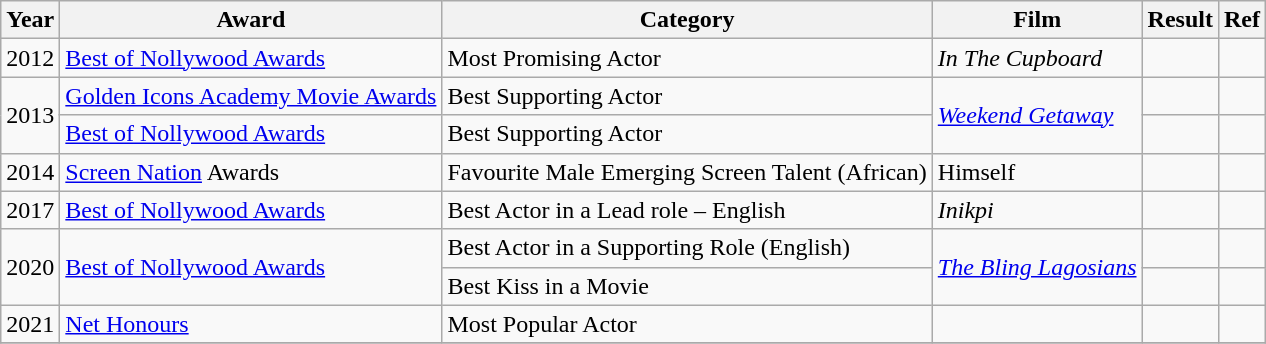<table class="wikitable plainrowheaders sortable">
<tr>
<th>Year</th>
<th>Award</th>
<th>Category</th>
<th>Film</th>
<th>Result</th>
<th>Ref</th>
</tr>
<tr>
<td>2012</td>
<td><a href='#'>Best of Nollywood Awards</a></td>
<td>Most Promising Actor</td>
<td><em>In The Cupboard</em></td>
<td></td>
<td></td>
</tr>
<tr>
<td rowspan="2">2013</td>
<td><a href='#'>Golden Icons Academy Movie Awards</a></td>
<td>Best Supporting Actor</td>
<td rowspan="2"><em><a href='#'>Weekend Getaway</a></em></td>
<td></td>
<td></td>
</tr>
<tr>
<td><a href='#'>Best of Nollywood Awards</a></td>
<td>Best Supporting Actor</td>
<td></td>
<td></td>
</tr>
<tr>
<td>2014</td>
<td><a href='#'>Screen Nation</a> Awards</td>
<td>Favourite Male Emerging Screen Talent (African)</td>
<td>Himself</td>
<td></td>
<td></td>
</tr>
<tr>
<td>2017</td>
<td><a href='#'>Best of Nollywood Awards</a></td>
<td>Best Actor in a Lead role – English</td>
<td><em>Inikpi</em></td>
<td></td>
<td></td>
</tr>
<tr>
<td rowspan="2">2020</td>
<td rowspan="2"><a href='#'>Best of Nollywood Awards</a></td>
<td>Best Actor in a Supporting Role (English)</td>
<td rowspan="2"><em><a href='#'>The Bling Lagosians</a></em></td>
<td></td>
<td></td>
</tr>
<tr>
<td>Best Kiss in a Movie</td>
<td></td>
<td></td>
</tr>
<tr>
<td>2021</td>
<td><a href='#'>Net Honours</a></td>
<td>Most Popular Actor</td>
<td></td>
<td></td>
<td></td>
</tr>
<tr>
</tr>
</table>
